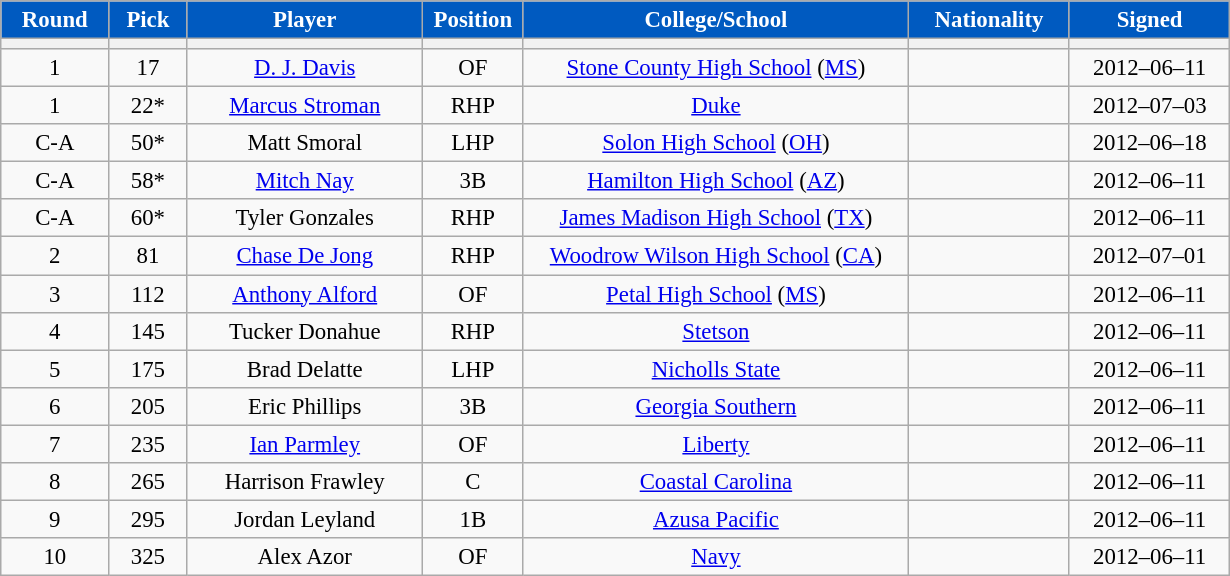<table class="wikitable" style="font-size: 95%; text-align: center;">
<tr>
<th style="background:#005ac0; color:white;">Round</th>
<th style="background:#005ac0; color:white;">Pick</th>
<th style="background:#005ac0; color:white;">Player</th>
<th style="background:#005ac0; color:white;">Position</th>
<th style="background:#005ac0; color:white;">College/School</th>
<th style="background:#005ac0; color:white;">Nationality</th>
<th style="background:#005ac0; color:white;">Signed</th>
</tr>
<tr>
<th width="65"></th>
<th width="45"></th>
<th style="width:150px;"></th>
<th width="60"></th>
<th style="width:250px;"></th>
<th style="width:100px;"></th>
<th style="width:100px;"></th>
</tr>
<tr>
<td>1</td>
<td>17</td>
<td><a href='#'>D. J. Davis</a></td>
<td>OF</td>
<td><a href='#'>Stone County High School</a> (<a href='#'>MS</a>)</td>
<td></td>
<td>2012–06–11</td>
</tr>
<tr>
<td>1</td>
<td>22*</td>
<td><a href='#'>Marcus Stroman</a></td>
<td>RHP</td>
<td><a href='#'>Duke</a></td>
<td></td>
<td>2012–07–03</td>
</tr>
<tr>
<td>C-A</td>
<td>50*</td>
<td>Matt Smoral</td>
<td>LHP</td>
<td><a href='#'>Solon High School</a> (<a href='#'>OH</a>)</td>
<td></td>
<td>2012–06–18</td>
</tr>
<tr>
<td>C-A</td>
<td>58*</td>
<td><a href='#'>Mitch Nay</a></td>
<td>3B</td>
<td><a href='#'>Hamilton High School</a> (<a href='#'>AZ</a>)</td>
<td></td>
<td>2012–06–11</td>
</tr>
<tr>
<td>C-A</td>
<td>60*</td>
<td>Tyler Gonzales</td>
<td>RHP</td>
<td><a href='#'>James Madison High School</a> (<a href='#'>TX</a>)</td>
<td></td>
<td>2012–06–11</td>
</tr>
<tr>
<td>2</td>
<td>81</td>
<td><a href='#'>Chase De Jong</a></td>
<td>RHP</td>
<td><a href='#'>Woodrow Wilson High School</a> (<a href='#'>CA</a>)</td>
<td></td>
<td>2012–07–01</td>
</tr>
<tr>
<td>3</td>
<td>112</td>
<td><a href='#'>Anthony Alford</a></td>
<td>OF</td>
<td><a href='#'>Petal High School</a> (<a href='#'>MS</a>)</td>
<td></td>
<td>2012–06–11</td>
</tr>
<tr>
<td>4</td>
<td>145</td>
<td>Tucker Donahue</td>
<td>RHP</td>
<td><a href='#'>Stetson</a></td>
<td></td>
<td>2012–06–11</td>
</tr>
<tr>
<td>5</td>
<td>175</td>
<td>Brad Delatte</td>
<td>LHP</td>
<td><a href='#'>Nicholls State</a></td>
<td></td>
<td>2012–06–11</td>
</tr>
<tr>
<td>6</td>
<td>205</td>
<td>Eric Phillips</td>
<td>3B</td>
<td><a href='#'>Georgia Southern</a></td>
<td></td>
<td>2012–06–11</td>
</tr>
<tr>
<td>7</td>
<td>235</td>
<td><a href='#'>Ian Parmley</a></td>
<td>OF</td>
<td><a href='#'>Liberty</a></td>
<td></td>
<td>2012–06–11</td>
</tr>
<tr>
<td>8</td>
<td>265</td>
<td>Harrison Frawley</td>
<td>C</td>
<td><a href='#'>Coastal Carolina</a></td>
<td></td>
<td>2012–06–11</td>
</tr>
<tr>
<td>9</td>
<td>295</td>
<td>Jordan Leyland</td>
<td>1B</td>
<td><a href='#'>Azusa Pacific</a></td>
<td></td>
<td>2012–06–11</td>
</tr>
<tr>
<td>10</td>
<td>325</td>
<td>Alex Azor</td>
<td>OF</td>
<td><a href='#'>Navy</a></td>
<td></td>
<td>2012–06–11</td>
</tr>
</table>
